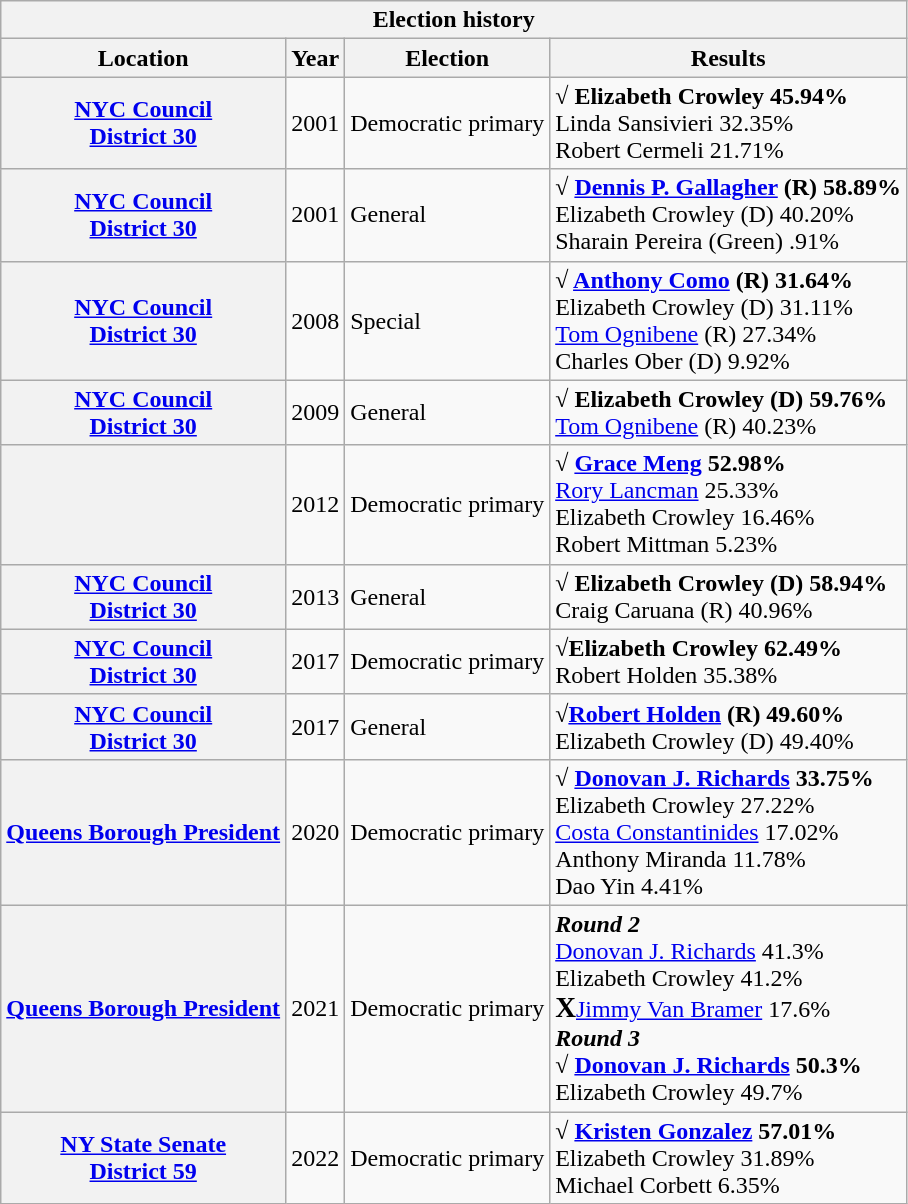<table class="wikitable collapsible">
<tr valign=bottom>
<th colspan=4>Election history</th>
</tr>
<tr valign=bottom>
<th>Location</th>
<th>Year</th>
<th>Election</th>
<th>Results</th>
</tr>
<tr>
<th><a href='#'>NYC Council<br>District 30</a></th>
<td>2001</td>
<td>Democratic primary</td>
<td><strong>√ Elizabeth Crowley 45.94%</strong><br>Linda Sansivieri 32.35%<br>Robert Cermeli 21.71%</td>
</tr>
<tr>
<th><a href='#'>NYC Council<br>District 30</a></th>
<td>2001</td>
<td>General</td>
<td><strong>√ <a href='#'>Dennis P. Gallagher</a> (R) 58.89%</strong><br>Elizabeth Crowley (D) 40.20%<br>Sharain Pereira (Green) .91%</td>
</tr>
<tr>
<th><a href='#'>NYC Council<br>District 30</a></th>
<td>2008</td>
<td>Special</td>
<td><strong>√ <a href='#'>Anthony Como</a> (R) 31.64%</strong><br>Elizabeth Crowley (D) 31.11%<br><a href='#'>Tom Ognibene</a> (R) 27.34%<br>Charles Ober (D) 9.92%</td>
</tr>
<tr>
<th><a href='#'>NYC Council<br>District 30</a></th>
<td>2009</td>
<td>General</td>
<td><strong>√ Elizabeth Crowley (D) 59.76%</strong><br><a href='#'>Tom Ognibene</a> (R) 40.23%</td>
</tr>
<tr>
<th></th>
<td>2012</td>
<td>Democratic primary</td>
<td><strong>√ <a href='#'>Grace Meng</a> 52.98%</strong><br><a href='#'>Rory Lancman</a> 25.33%<br>Elizabeth Crowley 16.46%<br>Robert Mittman 5.23%</td>
</tr>
<tr>
<th><a href='#'>NYC Council<br>District 30</a></th>
<td>2013</td>
<td>General</td>
<td><strong>√ Elizabeth Crowley (D) 58.94%</strong><br>Craig Caruana (R) 40.96%</td>
</tr>
<tr>
<th><a href='#'>NYC Council<br>District 30</a></th>
<td>2017</td>
<td>Democratic primary</td>
<td><strong>√Elizabeth Crowley 62.49%</strong><br>Robert Holden 35.38%</td>
</tr>
<tr>
<th><a href='#'>NYC Council<br>District 30</a></th>
<td>2017</td>
<td>General</td>
<td><strong>√<a href='#'>Robert Holden</a> (R)  49.60% </strong> <br>Elizabeth Crowley (D) 49.40%</td>
</tr>
<tr>
<th><a href='#'>Queens Borough President</a></th>
<td>2020</td>
<td>Democratic primary</td>
<td><strong>√ <a href='#'>Donovan J. Richards</a> 33.75%</strong><br>Elizabeth Crowley 27.22%<br><a href='#'>Costa Constantinides</a> 17.02%<br>Anthony Miranda 11.78%<br>Dao Yin 4.41%</td>
</tr>
<tr>
<th><a href='#'>Queens Borough President</a></th>
<td>2021</td>
<td>Democratic primary</td>
<td><strong><em>Round 2</em></strong><br><a href='#'>Donovan J. Richards</a> 41.3%<br>Elizabeth Crowley 41.2%<br><strong><big>X</big></strong><a href='#'>Jimmy Van Bramer</a> 17.6%<br><strong><em>Round 3</em></strong><br><strong>√ <a href='#'>Donovan J. Richards</a> 50.3%</strong><br>Elizabeth Crowley 49.7%</td>
</tr>
<tr>
<th><a href='#'>NY State Senate<br>District 59</a></th>
<td>2022</td>
<td>Democratic primary</td>
<td><strong>√ <a href='#'>Kristen Gonzalez</a> 57.01%</strong><br>Elizabeth Crowley 31.89%<br>
Michael Corbett 6.35%</td>
</tr>
</table>
